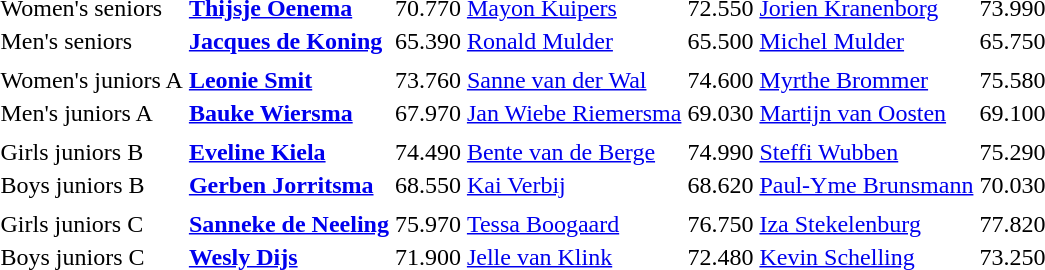<table>
<tr>
<td>Women's seniors</td>
<td><strong><a href='#'>Thijsje Oenema</a></strong></td>
<td>70.770</td>
<td><a href='#'>Mayon Kuipers</a></td>
<td>72.550</td>
<td><a href='#'>Jorien Kranenborg</a></td>
<td>73.990</td>
</tr>
<tr>
<td>Men's seniors</td>
<td><strong><a href='#'>Jacques de Koning</a></strong></td>
<td>65.390</td>
<td><a href='#'>Ronald Mulder</a></td>
<td>65.500</td>
<td><a href='#'>Michel Mulder</a></td>
<td>65.750</td>
</tr>
<tr>
<td colspan=7></td>
</tr>
<tr>
<td>Women's juniors A</td>
<td><strong><a href='#'>Leonie Smit</a></strong></td>
<td>73.760</td>
<td><a href='#'>Sanne van der Wal</a></td>
<td>74.600</td>
<td><a href='#'>Myrthe Brommer</a></td>
<td>75.580</td>
</tr>
<tr>
<td>Men's juniors A</td>
<td><strong><a href='#'>Bauke Wiersma</a></strong></td>
<td>67.970</td>
<td><a href='#'>Jan Wiebe Riemersma</a></td>
<td>69.030</td>
<td><a href='#'>Martijn van Oosten</a></td>
<td>69.100</td>
</tr>
<tr>
<td colspan=7></td>
</tr>
<tr>
<td>Girls juniors B</td>
<td><strong><a href='#'>Eveline Kiela</a></strong></td>
<td>74.490</td>
<td><a href='#'>Bente van de Berge</a></td>
<td>74.990</td>
<td><a href='#'>Steffi Wubben</a></td>
<td>75.290</td>
</tr>
<tr>
<td>Boys juniors B</td>
<td><strong><a href='#'>Gerben Jorritsma</a></strong></td>
<td>68.550</td>
<td><a href='#'>Kai Verbij</a></td>
<td>68.620</td>
<td><a href='#'>Paul-Yme Brunsmann</a></td>
<td>70.030</td>
</tr>
<tr>
<td colspan=7></td>
</tr>
<tr>
<td>Girls juniors C</td>
<td><strong><a href='#'>Sanneke de Neeling</a></strong></td>
<td>75.970</td>
<td><a href='#'>Tessa Boogaard</a></td>
<td>76.750</td>
<td><a href='#'>Iza Stekelenburg</a></td>
<td>77.820</td>
</tr>
<tr>
<td>Boys juniors C</td>
<td><strong><a href='#'>Wesly Dijs</a></strong></td>
<td>71.900</td>
<td><a href='#'>Jelle van Klink</a></td>
<td>72.480</td>
<td><a href='#'>Kevin Schelling</a></td>
<td>73.250</td>
</tr>
</table>
